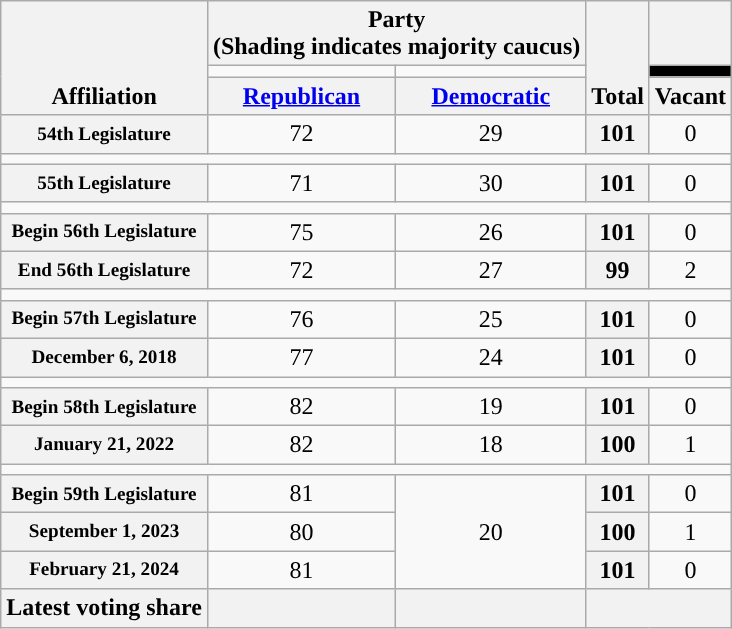<table class=wikitable style="text-align:center">
<tr style="vertical-align:bottom;">
<th rowspan=3>Affiliation</th>
<th colspan=2>Party <div>(Shading indicates majority caucus)</div></th>
<th rowspan=3>Total</th>
<th></th>
</tr>
<tr style="height:5px">
<td style="background-color:"></td>
<td style="background-color:"></td>
<td style="background: black"></td>
</tr>
<tr>
<th><a href='#'>Republican</a></th>
<th><a href='#'>Democratic</a></th>
<th>Vacant</th>
</tr>
<tr>
<th nowrap style="font-size:80%">54th Legislature</th>
<td>72</td>
<td>29</td>
<th>101</th>
<td>0</td>
</tr>
<tr>
<td colspan=5></td>
</tr>
<tr>
<th nowrap style="font-size:80%">55th Legislature</th>
<td>71</td>
<td>30</td>
<th>101</th>
<td>0</td>
</tr>
<tr>
<td colspan=5></td>
</tr>
<tr>
<th nowrap style="font-size:80%">Begin 56th Legislature</th>
<td>75</td>
<td>26</td>
<th>101</th>
<td>0</td>
</tr>
<tr>
<th nowrap style="font-size:80%">End 56th Legislature</th>
<td>72</td>
<td>27</td>
<th>99</th>
<td>2</td>
</tr>
<tr>
<td colspan=5></td>
</tr>
<tr>
<th nowrap style="font-size:80%">Begin 57th Legislature</th>
<td>76</td>
<td>25</td>
<th>101</th>
<td>0</td>
</tr>
<tr>
<th nowrap style="font-size:80%">December 6, 2018</th>
<td>77</td>
<td>24</td>
<th>101</th>
<td>0</td>
</tr>
<tr>
<td colspan=5></td>
</tr>
<tr>
<th nowrap style="font-size:80%">Begin 58th Legislature</th>
<td>82</td>
<td>19</td>
<th>101</th>
<td>0</td>
</tr>
<tr>
<th nowrap style="font-size:80%">January 21, 2022</th>
<td>82</td>
<td>18</td>
<th>100</th>
<td>1</td>
</tr>
<tr>
<td colspan=5></td>
</tr>
<tr>
<th nowrap style="font-size:80%">Begin 59th Legislature</th>
<td>81</td>
<td rowspan=3>20</td>
<th>101</th>
<td>0</td>
</tr>
<tr>
<th nowrap style="font-size:80%">September 1, 2023</th>
<td>80</td>
<th>100</th>
<td>1</td>
</tr>
<tr>
<th nowrap style="font-size:80%">February 21, 2024</th>
<td>81</td>
<th>101</th>
<td>0</td>
</tr>
<tr>
<th>Latest voting share</th>
<th></th>
<th></th>
<th colspan="2"></th>
</tr>
</table>
